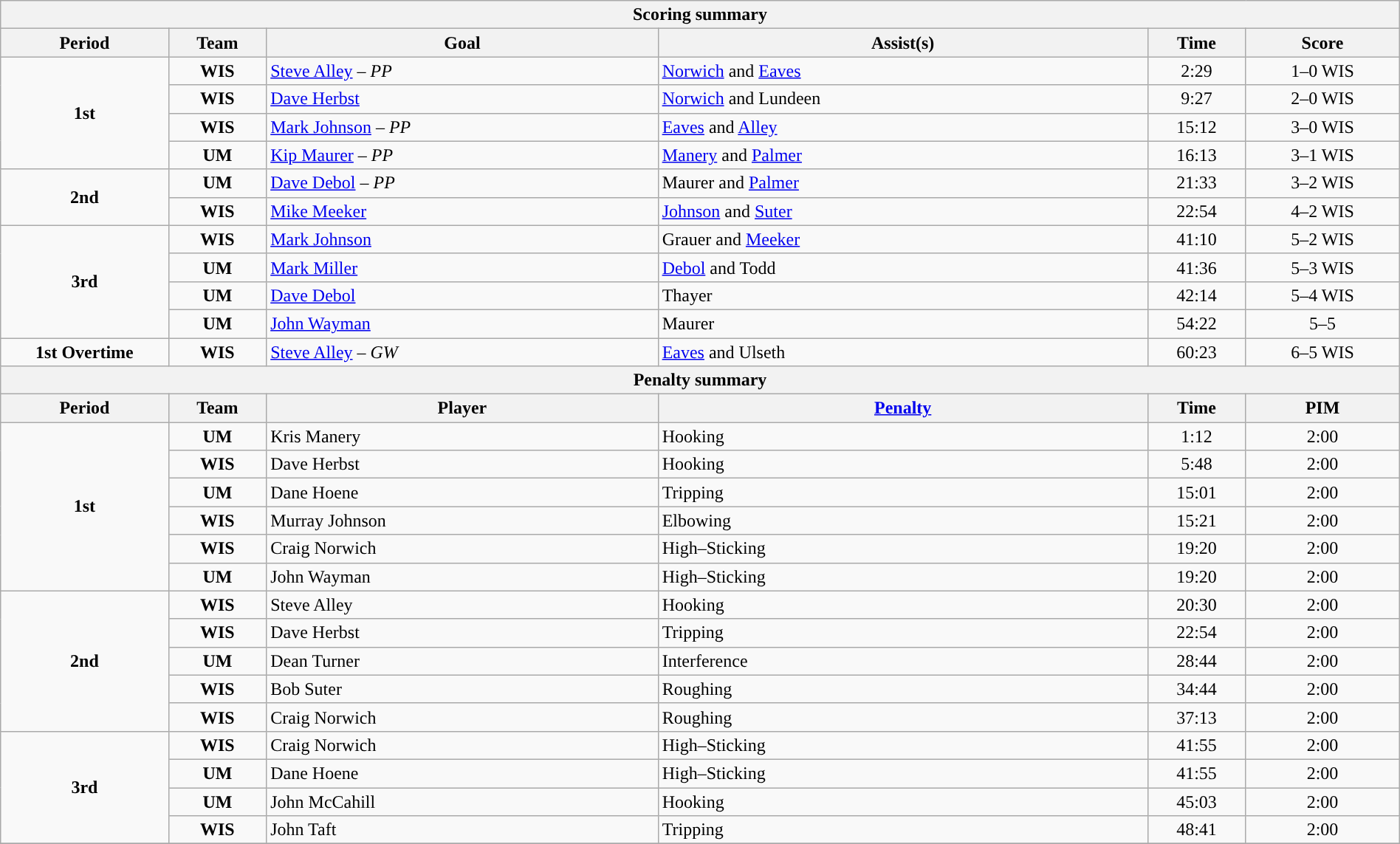<table style="width:100%;" class="wikitable">
<tr>
<th colspan=6>Scoring summary</th>
</tr>
<tr>
<th style="width:12%;">Period</th>
<th style="width:7%;">Team</th>
<th style="width:28%;">Goal</th>
<th style="width:35%;">Assist(s)</th>
<th style="width:7%;">Time</th>
<th style="width:11%;">Score</th>
</tr>
<tr>
<td style="text-align:center;" rowspan="4"><strong>1st</strong></td>
<td align=center><strong>WIS</strong></td>
<td><a href='#'>Steve Alley</a> – <em>PP</em></td>
<td><a href='#'>Norwich</a> and <a href='#'>Eaves</a></td>
<td align=center>2:29</td>
<td align=center>1–0 WIS</td>
</tr>
<tr>
<td align=center><strong>WIS</strong></td>
<td><a href='#'>Dave Herbst</a></td>
<td><a href='#'>Norwich</a> and Lundeen</td>
<td align=center>9:27</td>
<td align=center>2–0 WIS</td>
</tr>
<tr>
<td align=center><strong>WIS</strong></td>
<td><a href='#'>Mark Johnson</a> – <em>PP</em></td>
<td><a href='#'>Eaves</a> and <a href='#'>Alley</a></td>
<td align=center>15:12</td>
<td align=center>3–0 WIS</td>
</tr>
<tr>
<td align=center><strong>UM</strong></td>
<td><a href='#'>Kip Maurer</a> – <em>PP</em></td>
<td><a href='#'>Manery</a> and <a href='#'>Palmer</a></td>
<td align=center>16:13</td>
<td align=center>3–1 WIS</td>
</tr>
<tr>
<td style="text-align:center;" rowspan="2"><strong>2nd</strong></td>
<td align=center><strong>UM</strong></td>
<td><a href='#'>Dave Debol</a> – <em>PP</em></td>
<td>Maurer and <a href='#'>Palmer</a></td>
<td align=center>21:33</td>
<td align=center>3–2 WIS</td>
</tr>
<tr>
<td align=center><strong>WIS</strong></td>
<td><a href='#'>Mike Meeker</a></td>
<td><a href='#'>Johnson</a> and <a href='#'>Suter</a></td>
<td align=center>22:54</td>
<td align=center>4–2 WIS</td>
</tr>
<tr>
<td style="text-align:center;" rowspan="4"><strong>3rd</strong></td>
<td align=center><strong>WIS</strong></td>
<td><a href='#'>Mark Johnson</a></td>
<td>Grauer and <a href='#'>Meeker</a></td>
<td align=center>41:10</td>
<td align=center>5–2 WIS</td>
</tr>
<tr>
<td align=center><strong>UM</strong></td>
<td><a href='#'>Mark Miller</a></td>
<td><a href='#'>Debol</a> and Todd</td>
<td align=center>41:36</td>
<td align=center>5–3 WIS</td>
</tr>
<tr>
<td align=center><strong>UM</strong></td>
<td><a href='#'>Dave Debol</a></td>
<td>Thayer</td>
<td align=center>42:14</td>
<td align=center>5–4 WIS</td>
</tr>
<tr>
<td align=center><strong>UM</strong></td>
<td><a href='#'>John Wayman</a></td>
<td>Maurer</td>
<td align=center>54:22</td>
<td align=center>5–5</td>
</tr>
<tr>
<td style="text-align:center;" rowspan="1"><strong>1st Overtime</strong></td>
<td align=center><strong>WIS</strong></td>
<td><a href='#'>Steve Alley</a> – <em>GW</em></td>
<td><a href='#'>Eaves</a> and Ulseth</td>
<td align=center>60:23</td>
<td align=center>6–5 WIS</td>
</tr>
<tr>
<th colspan=6>Penalty summary</th>
</tr>
<tr>
<th style="width:12%;">Period</th>
<th style="width:7%;">Team</th>
<th style="width:28%;">Player</th>
<th style="width:35%;"><a href='#'>Penalty</a></th>
<th style="width:7%;">Time</th>
<th style="width:11%;">PIM</th>
</tr>
<tr>
<td style="text-align:center;" rowspan="6"><strong>1st</strong></td>
<td align=center><strong>UM</strong></td>
<td>Kris Manery</td>
<td>Hooking</td>
<td align=center>1:12</td>
<td align=center>2:00</td>
</tr>
<tr>
<td align=center><strong>WIS</strong></td>
<td>Dave Herbst</td>
<td>Hooking</td>
<td align=center>5:48</td>
<td align=center>2:00</td>
</tr>
<tr>
<td align=center><strong>UM</strong></td>
<td>Dane Hoene</td>
<td>Tripping</td>
<td align=center>15:01</td>
<td align=center>2:00</td>
</tr>
<tr>
<td align=center><strong>WIS</strong></td>
<td>Murray Johnson</td>
<td>Elbowing</td>
<td align=center>15:21</td>
<td align=center>2:00</td>
</tr>
<tr>
<td align=center><strong>WIS</strong></td>
<td>Craig Norwich</td>
<td>High–Sticking</td>
<td align=center>19:20</td>
<td align=center>2:00</td>
</tr>
<tr>
<td align=center><strong>UM</strong></td>
<td>John Wayman</td>
<td>High–Sticking</td>
<td align=center>19:20</td>
<td align=center>2:00</td>
</tr>
<tr>
<td style="text-align:center;" rowspan="5"><strong>2nd</strong></td>
<td align=center><strong>WIS</strong></td>
<td>Steve Alley</td>
<td>Hooking</td>
<td align=center>20:30</td>
<td align=center>2:00</td>
</tr>
<tr>
<td align=center><strong>WIS</strong></td>
<td>Dave Herbst</td>
<td>Tripping</td>
<td align=center>22:54</td>
<td align=center>2:00</td>
</tr>
<tr>
<td align=center><strong>UM</strong></td>
<td>Dean Turner</td>
<td>Interference</td>
<td align=center>28:44</td>
<td align=center>2:00</td>
</tr>
<tr>
<td align=center><strong>WIS</strong></td>
<td>Bob Suter</td>
<td>Roughing</td>
<td align=center>34:44</td>
<td align=center>2:00</td>
</tr>
<tr>
<td align=center><strong>WIS</strong></td>
<td>Craig Norwich</td>
<td>Roughing</td>
<td align=center>37:13</td>
<td align=center>2:00</td>
</tr>
<tr>
<td style="text-align:center;" rowspan="4"><strong>3rd</strong></td>
<td align=center><strong>WIS</strong></td>
<td>Craig Norwich</td>
<td>High–Sticking</td>
<td align=center>41:55</td>
<td align=center>2:00</td>
</tr>
<tr>
<td align=center><strong>UM</strong></td>
<td>Dane Hoene</td>
<td>High–Sticking</td>
<td align=center>41:55</td>
<td align=center>2:00</td>
</tr>
<tr>
<td align=center><strong>UM</strong></td>
<td>John McCahill</td>
<td>Hooking</td>
<td align=center>45:03</td>
<td align=center>2:00</td>
</tr>
<tr>
<td align=center><strong>WIS</strong></td>
<td>John Taft</td>
<td>Tripping</td>
<td align=center>48:41</td>
<td align=center>2:00</td>
</tr>
<tr>
</tr>
</table>
